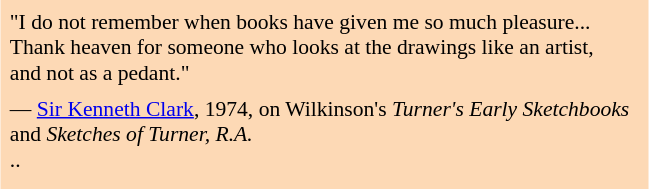<table class="toccolours" style="float: right; margin-left: 1em; margin-right: 2em; font-size: 90%; background:#FDD9B5; color:black; width:30em; max-width: 40%;" cellspacing="5">
<tr>
<td style="text-align: left;">"I do not remember when books have given me so much pleasure... Thank heaven for someone who looks at the drawings like an artist, and not as a pedant."</td>
</tr>
<tr>
<td>― <a href='#'>Sir Kenneth Clark</a>, 1974, on Wilkinson's <em>Turner's Early Sketchbooks</em> and <em>Sketches of Turner, R.A.</em><br> ..</td>
<td style="text-align: left;"></td>
</tr>
<tr>
</tr>
</table>
